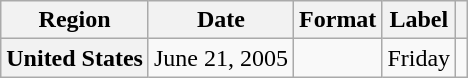<table class="wikitable plainrowheaders">
<tr>
<th scope="col">Region</th>
<th scope="col">Date</th>
<th scope="col">Format</th>
<th scope="col">Label</th>
<th scope="col"></th>
</tr>
<tr>
<th scope="row">United States</th>
<td rowspan="1">June 21, 2005</td>
<td rowspan="1"></td>
<td rowspan="1">Friday</td>
<td align="center"></td>
</tr>
</table>
